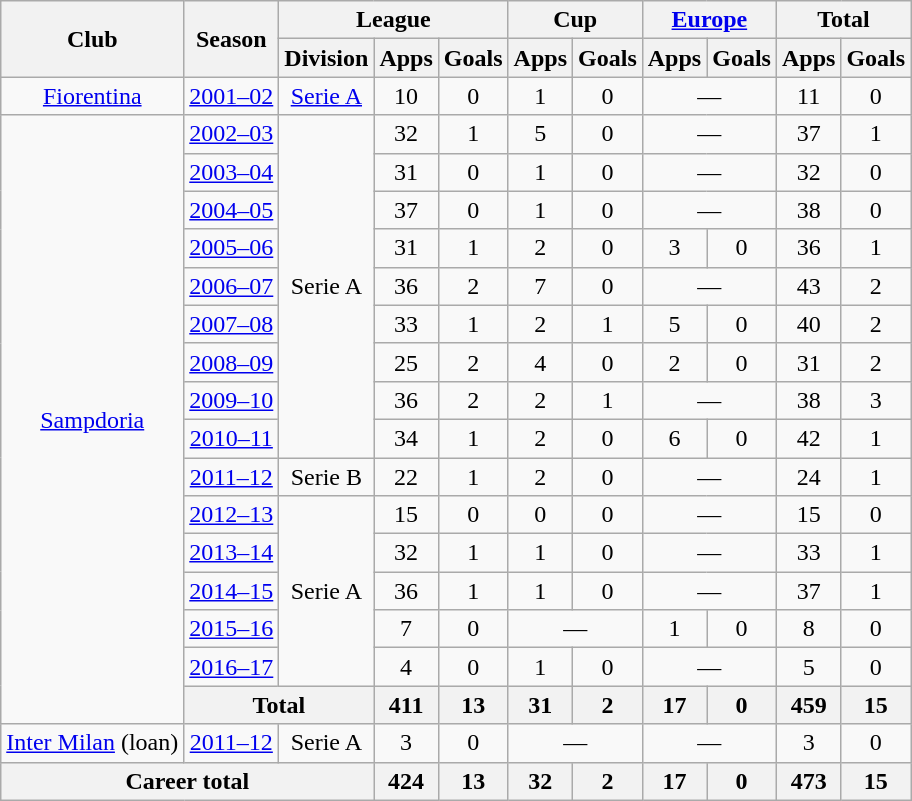<table class="wikitable" style="text-align:center">
<tr>
<th rowspan="2">Club</th>
<th rowspan="2">Season</th>
<th colspan="3">League</th>
<th colspan="2">Cup</th>
<th colspan="2"><a href='#'>Europe</a></th>
<th colspan="2">Total</th>
</tr>
<tr>
<th>Division</th>
<th>Apps</th>
<th>Goals</th>
<th>Apps</th>
<th>Goals</th>
<th>Apps</th>
<th>Goals</th>
<th>Apps</th>
<th>Goals</th>
</tr>
<tr>
<td><a href='#'>Fiorentina</a></td>
<td><a href='#'>2001–02</a></td>
<td><a href='#'>Serie A</a></td>
<td>10</td>
<td>0</td>
<td>1</td>
<td>0</td>
<td colspan="2">—</td>
<td>11</td>
<td>0</td>
</tr>
<tr>
<td rowspan="16"><a href='#'>Sampdoria</a></td>
<td><a href='#'>2002–03</a></td>
<td rowspan="9">Serie A</td>
<td>32</td>
<td>1</td>
<td>5</td>
<td>0</td>
<td colspan="2">—</td>
<td>37</td>
<td>1</td>
</tr>
<tr>
<td><a href='#'>2003–04</a></td>
<td>31</td>
<td>0</td>
<td>1</td>
<td>0</td>
<td colspan="2">—</td>
<td>32</td>
<td>0</td>
</tr>
<tr>
<td><a href='#'>2004–05</a></td>
<td>37</td>
<td>0</td>
<td>1</td>
<td>0</td>
<td colspan="2">—</td>
<td>38</td>
<td>0</td>
</tr>
<tr>
<td><a href='#'>2005–06</a></td>
<td>31</td>
<td>1</td>
<td>2</td>
<td>0</td>
<td>3</td>
<td>0</td>
<td>36</td>
<td>1</td>
</tr>
<tr>
<td><a href='#'>2006–07</a></td>
<td>36</td>
<td>2</td>
<td>7</td>
<td>0</td>
<td colspan="2">—</td>
<td>43</td>
<td>2</td>
</tr>
<tr>
<td><a href='#'>2007–08</a></td>
<td>33</td>
<td>1</td>
<td>2</td>
<td>1</td>
<td>5</td>
<td>0</td>
<td>40</td>
<td>2</td>
</tr>
<tr>
<td><a href='#'>2008–09</a></td>
<td>25</td>
<td>2</td>
<td>4</td>
<td>0</td>
<td>2</td>
<td>0</td>
<td>31</td>
<td>2</td>
</tr>
<tr>
<td><a href='#'>2009–10</a></td>
<td>36</td>
<td>2</td>
<td>2</td>
<td>1</td>
<td colspan="2">—</td>
<td>38</td>
<td>3</td>
</tr>
<tr>
<td><a href='#'>2010–11</a></td>
<td>34</td>
<td>1</td>
<td>2</td>
<td>0</td>
<td>6</td>
<td>0</td>
<td>42</td>
<td>1</td>
</tr>
<tr>
<td><a href='#'>2011–12</a></td>
<td>Serie B</td>
<td>22</td>
<td>1</td>
<td>2</td>
<td>0</td>
<td colspan="2">—</td>
<td>24</td>
<td>1</td>
</tr>
<tr>
<td><a href='#'>2012–13</a></td>
<td rowspan="5">Serie A</td>
<td>15</td>
<td>0</td>
<td>0</td>
<td>0</td>
<td colspan="2">—</td>
<td>15</td>
<td>0</td>
</tr>
<tr>
<td><a href='#'>2013–14</a></td>
<td>32</td>
<td>1</td>
<td>1</td>
<td>0</td>
<td colspan="2">—</td>
<td>33</td>
<td>1</td>
</tr>
<tr>
<td><a href='#'>2014–15</a></td>
<td>36</td>
<td>1</td>
<td>1</td>
<td>0</td>
<td colspan="2">—</td>
<td>37</td>
<td>1</td>
</tr>
<tr>
<td><a href='#'>2015–16</a></td>
<td>7</td>
<td>0</td>
<td colspan="2">—</td>
<td>1</td>
<td>0</td>
<td>8</td>
<td>0</td>
</tr>
<tr>
<td><a href='#'>2016–17</a></td>
<td>4</td>
<td>0</td>
<td>1</td>
<td>0</td>
<td colspan="2">—</td>
<td>5</td>
<td>0</td>
</tr>
<tr>
<th colspan="2">Total</th>
<th>411</th>
<th>13</th>
<th>31</th>
<th>2</th>
<th>17</th>
<th>0</th>
<th>459</th>
<th>15</th>
</tr>
<tr>
<td><a href='#'>Inter Milan</a> (loan)</td>
<td><a href='#'>2011–12</a></td>
<td>Serie A</td>
<td>3</td>
<td>0</td>
<td colspan="2">—</td>
<td colspan="2">—</td>
<td>3</td>
<td>0</td>
</tr>
<tr>
<th colspan="3">Career total</th>
<th>424</th>
<th>13</th>
<th>32</th>
<th>2</th>
<th>17</th>
<th>0</th>
<th>473</th>
<th>15</th>
</tr>
</table>
